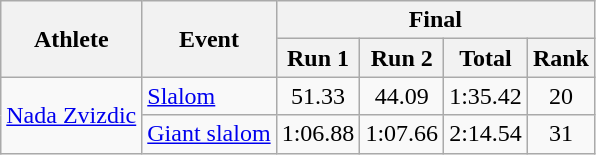<table class="wikitable">
<tr>
<th rowspan="2">Athlete</th>
<th rowspan="2">Event</th>
<th colspan="4">Final</th>
</tr>
<tr>
<th>Run 1</th>
<th>Run 2</th>
<th>Total</th>
<th>Rank</th>
</tr>
<tr>
<td rowspan=2><a href='#'>Nada Zvizdic</a></td>
<td><a href='#'>Slalom</a></td>
<td align="center">51.33</td>
<td align="center">44.09</td>
<td align="center">1:35.42</td>
<td align="center">20</td>
</tr>
<tr>
<td><a href='#'>Giant slalom</a></td>
<td align="center">1:06.88</td>
<td align="center">1:07.66</td>
<td align="center">2:14.54</td>
<td align="center">31</td>
</tr>
</table>
